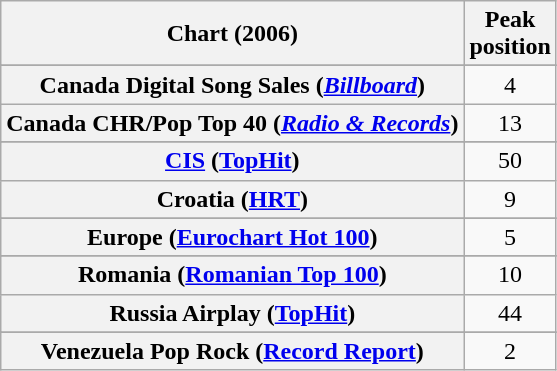<table class="wikitable sortable plainrowheaders" style="text-align:center">
<tr>
<th scope="col">Chart (2006)</th>
<th scope="col">Peak<br>position</th>
</tr>
<tr>
</tr>
<tr>
</tr>
<tr>
</tr>
<tr>
</tr>
<tr>
<th scope="row">Canada Digital Song Sales (<em><a href='#'>Billboard</a></em>)</th>
<td>4</td>
</tr>
<tr>
<th scope="row">Canada CHR/Pop Top 40 (<em><a href='#'>Radio & Records</a></em>)</th>
<td align="center">13</td>
</tr>
<tr>
</tr>
<tr>
<th scope="row"><a href='#'>CIS</a> (<a href='#'>TopHit</a>)</th>
<td>50</td>
</tr>
<tr>
<th scope="row">Croatia (<a href='#'>HRT</a>)</th>
<td>9</td>
</tr>
<tr>
</tr>
<tr>
</tr>
<tr>
<th scope="row">Europe (<a href='#'>Eurochart Hot 100</a>)</th>
<td>5</td>
</tr>
<tr>
</tr>
<tr>
</tr>
<tr>
</tr>
<tr>
</tr>
<tr>
</tr>
<tr>
</tr>
<tr>
</tr>
<tr>
</tr>
<tr>
</tr>
<tr>
</tr>
<tr>
</tr>
<tr>
<th scope="row">Romania (<a href='#'>Romanian Top 100</a>)</th>
<td>10</td>
</tr>
<tr>
<th scope="row">Russia Airplay (<a href='#'>TopHit</a>)</th>
<td>44</td>
</tr>
<tr>
</tr>
<tr>
</tr>
<tr>
</tr>
<tr>
</tr>
<tr>
</tr>
<tr>
</tr>
<tr>
</tr>
<tr>
</tr>
<tr>
</tr>
<tr>
</tr>
<tr>
<th scope="row">Venezuela Pop Rock (<a href='#'>Record Report</a>)</th>
<td>2</td>
</tr>
</table>
